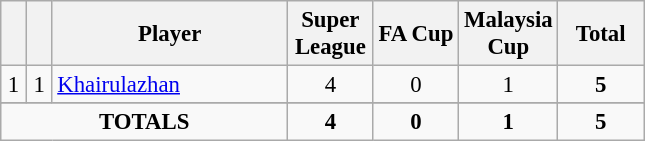<table class="wikitable sortable" style="font-size: 95%; text-align: center;">
<tr>
<th width=10></th>
<th width=10></th>
<th width=150>Player</th>
<th width=50>Super League</th>
<th width=50>FA Cup</th>
<th width=50>Malaysia Cup</th>
<th width=50>Total</th>
</tr>
<tr>
<td>1</td>
<td>1</td>
<td align=left> <a href='#'>Khairulazhan</a></td>
<td>4</td>
<td>0</td>
<td>1</td>
<td><strong>5</strong></td>
</tr>
<tr>
</tr>
<tr class="sortbottom">
<td colspan=3><strong>TOTALS</strong></td>
<td><strong>4</strong></td>
<td><strong>0</strong></td>
<td><strong>1</strong></td>
<td><strong>5</strong></td>
</tr>
</table>
